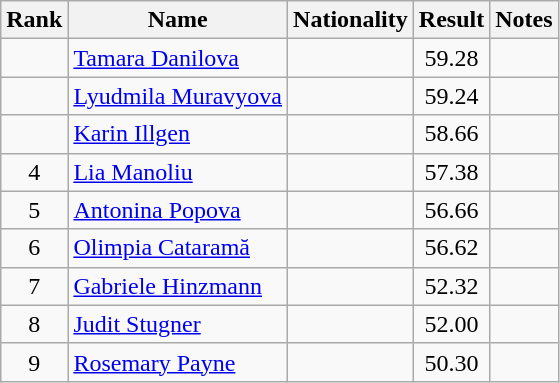<table class="wikitable sortable" style="text-align:center">
<tr>
<th>Rank</th>
<th>Name</th>
<th>Nationality</th>
<th>Result</th>
<th>Notes</th>
</tr>
<tr>
<td></td>
<td align=left><a href='#'>Tamara Danilova</a></td>
<td align=left></td>
<td>59.28</td>
<td></td>
</tr>
<tr>
<td></td>
<td align=left><a href='#'>Lyudmila Muravyova</a></td>
<td align=left></td>
<td>59.24</td>
<td></td>
</tr>
<tr>
<td></td>
<td align=left><a href='#'>Karin Illgen</a></td>
<td align=left></td>
<td>58.66</td>
<td></td>
</tr>
<tr>
<td>4</td>
<td align=left><a href='#'>Lia Manoliu</a></td>
<td align=left></td>
<td>57.38</td>
<td></td>
</tr>
<tr>
<td>5</td>
<td align=left><a href='#'>Antonina Popova</a></td>
<td align=left></td>
<td>56.66</td>
<td></td>
</tr>
<tr>
<td>6</td>
<td align=left><a href='#'>Olimpia Cataramă</a></td>
<td align=left></td>
<td>56.62</td>
<td></td>
</tr>
<tr>
<td>7</td>
<td align=left><a href='#'>Gabriele Hinzmann</a></td>
<td align=left></td>
<td>52.32</td>
<td></td>
</tr>
<tr>
<td>8</td>
<td align=left><a href='#'>Judit Stugner</a></td>
<td align=left></td>
<td>52.00</td>
<td></td>
</tr>
<tr>
<td>9</td>
<td align=left><a href='#'>Rosemary Payne</a></td>
<td align=left></td>
<td>50.30</td>
<td></td>
</tr>
</table>
